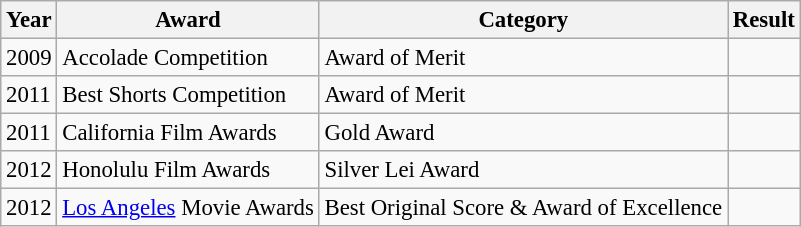<table class="wikitable" style="font-size: 95%;">
<tr>
<th>Year</th>
<th>Award</th>
<th>Category</th>
<th>Result</th>
</tr>
<tr>
<td>2009</td>
<td>Accolade Competition</td>
<td>Award of Merit</td>
<td></td>
</tr>
<tr>
<td>2011</td>
<td>Best Shorts Competition</td>
<td>Award of Merit</td>
<td></td>
</tr>
<tr>
<td>2011</td>
<td>California Film Awards</td>
<td>Gold Award</td>
<td></td>
</tr>
<tr>
<td>2012</td>
<td>Honolulu Film Awards</td>
<td>Silver Lei Award</td>
<td></td>
</tr>
<tr>
<td>2012</td>
<td><a href='#'>Los Angeles</a> Movie Awards</td>
<td>Best Original Score & Award of Excellence</td>
<td></td>
</tr>
</table>
